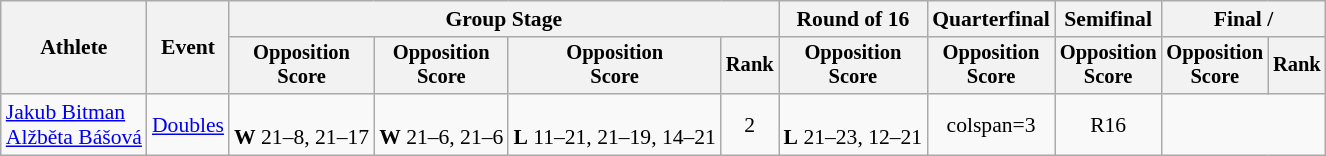<table class="wikitable" style="font-size:90%">
<tr>
<th rowspan=2>Athlete</th>
<th rowspan=2>Event</th>
<th colspan=4>Group Stage</th>
<th>Round of 16</th>
<th>Quarterfinal</th>
<th>Semifinal</th>
<th colspan=2>Final / </th>
</tr>
<tr style="font-size:95%">
<th>Opposition<br>Score</th>
<th>Opposition<br>Score</th>
<th>Opposition<br>Score</th>
<th>Rank</th>
<th>Opposition<br>Score</th>
<th>Opposition<br>Score</th>
<th>Opposition<br>Score</th>
<th>Opposition<br>Score</th>
<th>Rank</th>
</tr>
<tr align=center>
<td align=left><a href='#'>Jakub Bitman</a><br><a href='#'>Alžběta Bášová</a></td>
<td align=left><a href='#'>Doubles</a></td>
<td><br><strong>W</strong> 21–8, 21–17</td>
<td><br> <strong>W</strong> 21–6, 21–6</td>
<td><br><strong>L</strong> 11–21, 21–19, 14–21</td>
<td>2</td>
<td><br><strong>L</strong> 21–23, 12–21</td>
<td>colspan=3 </td>
<td>R16</td>
</tr>
</table>
